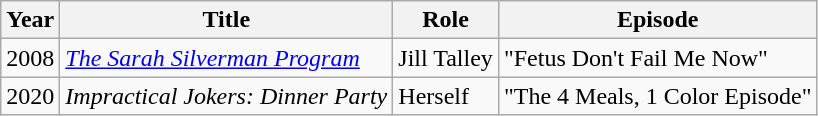<table class="wikitable">
<tr>
<th>Year</th>
<th>Title</th>
<th>Role</th>
<th>Episode</th>
</tr>
<tr>
<td>2008</td>
<td><em><a href='#'>The Sarah Silverman Program</a></em></td>
<td>Jill Talley</td>
<td>"Fetus Don't Fail Me Now"</td>
</tr>
<tr>
<td>2020</td>
<td><em>Impractical Jokers: Dinner Party</em></td>
<td>Herself</td>
<td>"The 4 Meals, 1 Color Episode"</td>
</tr>
</table>
